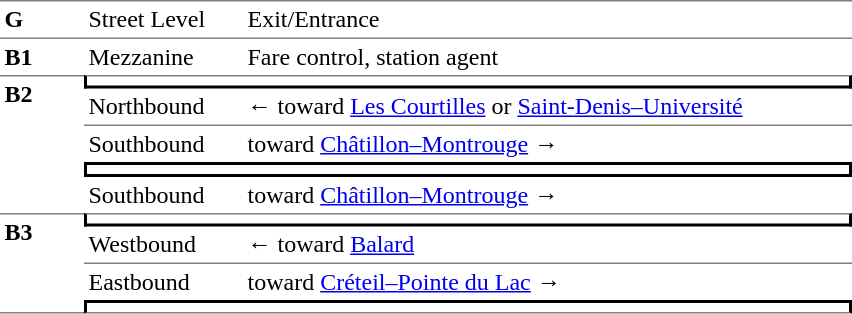<table border=0 cellspacing=0 cellpadding=3>
<tr>
<td style="border-top:solid 1px gray;" width=50 valign=top><strong>G</strong></td>
<td style="border-top:solid 1px gray;" width=100 valign=top>Street Level</td>
<td style="border-top:solid 1px gray;" width=400 valign=top>Exit/Entrance</td>
</tr>
<tr>
<td style="border-top:solid 1px gray;" width=50 valign=top><strong>B1</strong></td>
<td style="border-top:solid 1px gray;" width=100 valign=top>Mezzanine</td>
<td style="border-top:solid 1px gray;" width=400 valign=top>Fare control, station agent</td>
</tr>
<tr>
<td style="border-top:solid 1px gray;" width=50 rowspan=5 valign=top><strong>B2</strong></td>
<td style="border-top:solid 1px gray;border-right:solid 2px black;border-left:solid 2px black;border-bottom:solid 2px black;text-align:center;" colspan=2></td>
</tr>
<tr>
<td style="border-bottom:solid 1px gray;" width=100>Northbound</td>
<td style="border-bottom:solid 1px gray;" width=390>←   toward <a href='#'>Les Courtilles</a> or <a href='#'>Saint-Denis–Université</a> </td>
</tr>
<tr>
<td>Southbound</td>
<td>   toward <a href='#'>Châtillon–Montrouge</a>  →</td>
</tr>
<tr>
<td style="border-top:solid 2px black;border-right:solid 2px black;border-left:solid 2px black;border-bottom:solid 2px black;text-align:center;" colspan=2></td>
</tr>
<tr>
<td>Southbound</td>
<td>   toward <a href='#'>Châtillon–Montrouge</a>  →</td>
</tr>
<tr>
<td style="border-top:solid 1px gray;border-bottom:solid 1px gray;" width=50 rowspan=5 valign=top><strong>B3</strong></td>
</tr>
<tr>
<td style="border-top:solid 1px gray;border-right:solid 2px black;border-left:solid 2px black;border-bottom:solid 2px black;text-align:center;" colspan=2></td>
</tr>
<tr>
<td style="border-bottom:solid 1px gray;" width=100>Westbound</td>
<td style="border-bottom:solid 1px gray;" width=390>←   toward <a href='#'>Balard</a> </td>
</tr>
<tr>
<td>Eastbound</td>
<td>   toward <a href='#'>Créteil–Pointe du Lac</a>  →</td>
</tr>
<tr>
<td style="border-top:solid 2px black;border-right:solid 2px black;border-left:solid 2px black;border-bottom:solid 1px gray;text-align:center;" colspan=2></td>
</tr>
</table>
